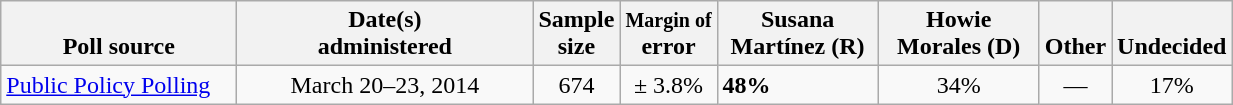<table class="wikitable">
<tr valign= bottom>
<th style="width:150px;">Poll source</th>
<th style="width:190px;">Date(s)<br>administered</th>
<th class=small>Sample<br>size</th>
<th><small>Margin of</small><br>error</th>
<th style="width:100px;">Susana<br>Martínez (R)</th>
<th style="width:100px;">Howie<br>Morales (D)</th>
<th style="width:40px;">Other</th>
<th style="width:40px;">Undecided</th>
</tr>
<tr>
<td><a href='#'>Public Policy Polling</a></td>
<td align=center>March 20–23, 2014</td>
<td align=center>674</td>
<td align=center>± 3.8%</td>
<td><strong>48%</strong></td>
<td align=center>34%</td>
<td align=center>—</td>
<td align=center>17%</td>
</tr>
</table>
